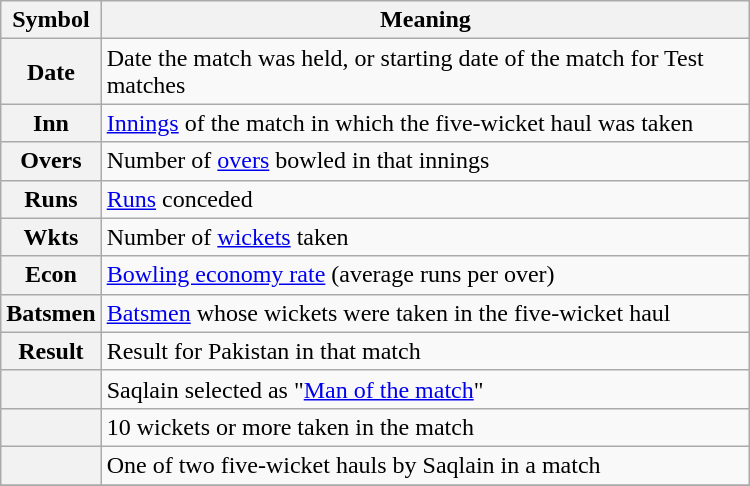<table class="wikitable plainrowheaders" border="1">
<tr>
<th scope="col" style="width:50px">Symbol</th>
<th scope="col" style="width:425px">Meaning</th>
</tr>
<tr>
<th scope="row">Date</th>
<td>Date the match was held, or starting date of the match for Test matches</td>
</tr>
<tr>
<th scope="row">Inn</th>
<td><a href='#'>Innings</a> of the match in which the five-wicket haul was taken</td>
</tr>
<tr>
<th scope="row">Overs</th>
<td>Number of <a href='#'>overs</a> bowled in that innings</td>
</tr>
<tr>
<th scope="row">Runs</th>
<td><a href='#'>Runs</a> conceded</td>
</tr>
<tr>
<th scope="row">Wkts</th>
<td>Number of <a href='#'>wickets</a> taken</td>
</tr>
<tr>
<th scope="row">Econ</th>
<td><a href='#'>Bowling economy rate</a> (average runs per over)</td>
</tr>
<tr>
<th scope="row">Batsmen</th>
<td><a href='#'>Batsmen</a> whose wickets were taken in the five-wicket haul</td>
</tr>
<tr>
<th scope="row">Result</th>
<td>Result for Pakistan in that match</td>
</tr>
<tr>
<th scope="row"></th>
<td>Saqlain selected as "<a href='#'>Man of the match</a>"</td>
</tr>
<tr>
<th scope="row"></th>
<td>10 wickets or more taken in the match</td>
</tr>
<tr>
<th scope="row"></th>
<td>One of two five-wicket hauls by Saqlain in a match</td>
</tr>
<tr>
</tr>
</table>
